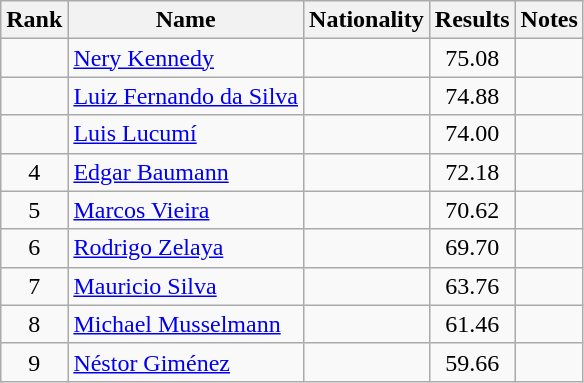<table class="wikitable sortable" style="text-align:center">
<tr>
<th>Rank</th>
<th>Name</th>
<th>Nationality</th>
<th>Results</th>
<th>Notes</th>
</tr>
<tr>
<td></td>
<td align=left><a href='#'>Nery Kennedy</a></td>
<td align=left></td>
<td>75.08</td>
<td></td>
</tr>
<tr>
<td></td>
<td align=left><a href='#'>Luiz Fernando da Silva</a></td>
<td align=left></td>
<td>74.88</td>
<td></td>
</tr>
<tr>
<td></td>
<td align=left><a href='#'>Luis Lucumí</a></td>
<td align=left></td>
<td>74.00</td>
<td></td>
</tr>
<tr>
<td>4</td>
<td align=left><a href='#'>Edgar Baumann</a></td>
<td align=left></td>
<td>72.18</td>
<td></td>
</tr>
<tr>
<td>5</td>
<td align=left><a href='#'>Marcos Vieira</a></td>
<td align=left></td>
<td>70.62</td>
<td></td>
</tr>
<tr>
<td>6</td>
<td align=left><a href='#'>Rodrigo Zelaya</a></td>
<td align=left></td>
<td>69.70</td>
<td></td>
</tr>
<tr>
<td>7</td>
<td align=left><a href='#'>Mauricio Silva</a></td>
<td align=left></td>
<td>63.76</td>
<td></td>
</tr>
<tr>
<td>8</td>
<td align=left><a href='#'>Michael Musselmann</a></td>
<td align=left></td>
<td>61.46</td>
<td></td>
</tr>
<tr>
<td>9</td>
<td align=left><a href='#'>Néstor Giménez</a></td>
<td align=left></td>
<td>59.66</td>
<td></td>
</tr>
</table>
